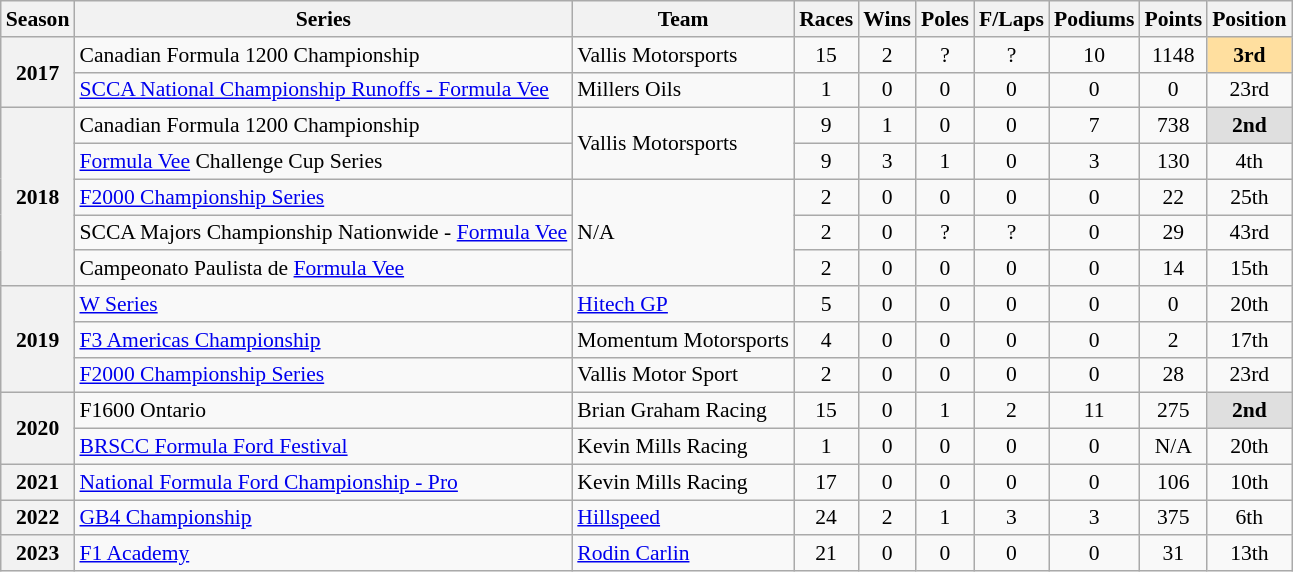<table class="wikitable" style="font-size: 90%; text-align:center">
<tr>
<th>Season</th>
<th>Series</th>
<th>Team</th>
<th>Races</th>
<th>Wins</th>
<th>Poles</th>
<th>F/Laps</th>
<th>Podiums</th>
<th>Points</th>
<th>Position</th>
</tr>
<tr>
<th rowspan=2>2017</th>
<td align=left>Canadian Formula 1200 Championship</td>
<td align=left>Vallis Motorsports</td>
<td>15</td>
<td>2</td>
<td>?</td>
<td>?</td>
<td>10</td>
<td>1148</td>
<td style="background:#FFDF9F;"><strong>3rd</strong></td>
</tr>
<tr>
<td align=left><a href='#'>SCCA National Championship Runoffs - Formula Vee</a></td>
<td align=left>Millers Oils</td>
<td>1</td>
<td>0</td>
<td>0</td>
<td>0</td>
<td>0</td>
<td>0</td>
<td>23rd</td>
</tr>
<tr>
<th rowspan=5>2018</th>
<td align=left>Canadian Formula 1200 Championship</td>
<td rowspan=2 align=left>Vallis Motorsports</td>
<td>9</td>
<td>1</td>
<td>0</td>
<td>0</td>
<td>7</td>
<td>738</td>
<td style="background:#DFDFDF;"><strong>2nd</strong></td>
</tr>
<tr>
<td align=left><a href='#'>Formula Vee</a> Challenge Cup Series</td>
<td>9</td>
<td>3</td>
<td>1</td>
<td>0</td>
<td>3</td>
<td>130</td>
<td>4th</td>
</tr>
<tr>
<td align=left><a href='#'>F2000 Championship Series</a></td>
<td rowspan=3 align=left>N/A</td>
<td>2</td>
<td>0</td>
<td>0</td>
<td>0</td>
<td>0</td>
<td>22</td>
<td>25th</td>
</tr>
<tr>
<td align=left nowrap>SCCA Majors Championship Nationwide - <a href='#'>Formula Vee</a></td>
<td>2</td>
<td>0</td>
<td>?</td>
<td>?</td>
<td>0</td>
<td>29</td>
<td>43rd</td>
</tr>
<tr>
<td align=left>Campeonato Paulista de <a href='#'>Formula Vee</a></td>
<td>2</td>
<td>0</td>
<td>0</td>
<td>0</td>
<td>0</td>
<td>14</td>
<td>15th</td>
</tr>
<tr>
<th rowspan=3>2019</th>
<td align=left><a href='#'>W Series</a></td>
<td align=left><a href='#'>Hitech GP</a></td>
<td>5</td>
<td>0</td>
<td>0</td>
<td>0</td>
<td>0</td>
<td>0</td>
<td>20th</td>
</tr>
<tr>
<td align=left><a href='#'>F3 Americas Championship</a></td>
<td align=left nowrap>Momentum Motorsports</td>
<td>4</td>
<td>0</td>
<td>0</td>
<td>0</td>
<td>0</td>
<td>2</td>
<td>17th</td>
</tr>
<tr>
<td align=left><a href='#'>F2000 Championship Series</a></td>
<td align=left>Vallis Motor Sport</td>
<td>2</td>
<td>0</td>
<td>0</td>
<td>0</td>
<td>0</td>
<td>28</td>
<td>23rd</td>
</tr>
<tr>
<th rowspan=2>2020</th>
<td align=left>F1600 Ontario</td>
<td align=left>Brian Graham Racing</td>
<td>15</td>
<td>0</td>
<td>1</td>
<td>2</td>
<td>11</td>
<td>275</td>
<td style="background:#DFDFDF;"><strong>2nd</strong></td>
</tr>
<tr>
<td align=left><a href='#'>BRSCC Formula Ford Festival</a></td>
<td align=left>Kevin Mills Racing</td>
<td>1</td>
<td>0</td>
<td>0</td>
<td>0</td>
<td>0</td>
<td>N/A</td>
<td>20th</td>
</tr>
<tr>
<th>2021</th>
<td align=left><a href='#'>National Formula Ford Championship - Pro</a></td>
<td align=left>Kevin Mills Racing</td>
<td>17</td>
<td>0</td>
<td>0</td>
<td>0</td>
<td>0</td>
<td>106</td>
<td>10th</td>
</tr>
<tr>
<th>2022</th>
<td align=left><a href='#'>GB4 Championship</a></td>
<td align=left><a href='#'>Hillspeed</a></td>
<td>24</td>
<td>2</td>
<td>1</td>
<td>3</td>
<td>3</td>
<td>375</td>
<td>6th</td>
</tr>
<tr>
<th>2023</th>
<td align=left><a href='#'>F1 Academy</a></td>
<td align=left><a href='#'>Rodin Carlin</a></td>
<td>21</td>
<td>0</td>
<td>0</td>
<td>0</td>
<td>0</td>
<td>31</td>
<td>13th</td>
</tr>
</table>
